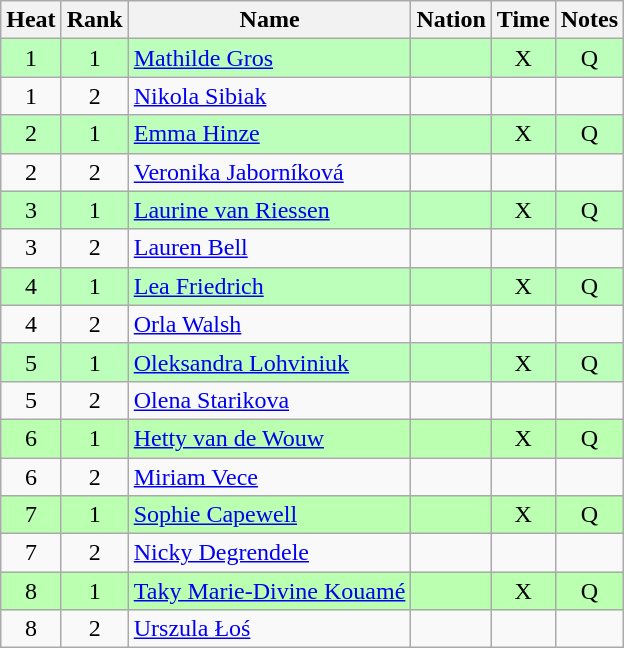<table class="wikitable sortable" style="text-align:center">
<tr>
<th>Heat</th>
<th>Rank</th>
<th>Name</th>
<th>Nation</th>
<th>Time</th>
<th>Notes</th>
</tr>
<tr bgcolor=bbffbb>
<td>1</td>
<td>1</td>
<td align=left><a href='#'>Mathilde Gros</a></td>
<td align=left></td>
<td>X</td>
<td>Q</td>
</tr>
<tr>
<td>1</td>
<td>2</td>
<td align=left><a href='#'>Nikola Sibiak</a></td>
<td align=left></td>
<td></td>
<td></td>
</tr>
<tr bgcolor=bbffbb>
<td>2</td>
<td>1</td>
<td align=left><a href='#'>Emma Hinze</a></td>
<td align=left></td>
<td>X</td>
<td>Q</td>
</tr>
<tr>
<td>2</td>
<td>2</td>
<td align=left><a href='#'>Veronika Jaborníková</a></td>
<td align=left></td>
<td></td>
<td></td>
</tr>
<tr bgcolor=bbffbb>
<td>3</td>
<td>1</td>
<td align=left><a href='#'>Laurine van Riessen</a></td>
<td align=left></td>
<td>X</td>
<td>Q</td>
</tr>
<tr>
<td>3</td>
<td>2</td>
<td align=left><a href='#'>Lauren Bell</a></td>
<td align=left></td>
<td></td>
<td></td>
</tr>
<tr bgcolor=bbffbb>
<td>4</td>
<td>1</td>
<td align=left><a href='#'>Lea Friedrich</a></td>
<td align=left></td>
<td>X</td>
<td>Q</td>
</tr>
<tr>
<td>4</td>
<td>2</td>
<td align=left><a href='#'>Orla Walsh</a></td>
<td align=left></td>
<td></td>
<td></td>
</tr>
<tr bgcolor=bbffbb>
<td>5</td>
<td>1</td>
<td align=left><a href='#'>Oleksandra Lohviniuk</a></td>
<td align=left></td>
<td>X</td>
<td>Q</td>
</tr>
<tr>
<td>5</td>
<td>2</td>
<td align=left><a href='#'>Olena Starikova</a></td>
<td align=left></td>
<td></td>
<td></td>
</tr>
<tr bgcolor=bbffb>
<td>6</td>
<td>1</td>
<td align=left><a href='#'>Hetty van de Wouw</a></td>
<td align=left></td>
<td>X</td>
<td>Q</td>
</tr>
<tr>
<td>6</td>
<td>2</td>
<td align=left><a href='#'>Miriam Vece</a></td>
<td align=left></td>
<td></td>
<td></td>
</tr>
<tr bgcolor=bbffb>
<td>7</td>
<td>1</td>
<td align=left><a href='#'>Sophie Capewell</a></td>
<td align=left></td>
<td>X</td>
<td>Q</td>
</tr>
<tr>
<td>7</td>
<td>2</td>
<td align=left><a href='#'>Nicky Degrendele</a></td>
<td align=left></td>
<td></td>
<td></td>
</tr>
<tr bgcolor=bbffb>
<td>8</td>
<td>1</td>
<td align=left><a href='#'>Taky Marie-Divine Kouamé</a></td>
<td align=left></td>
<td>X</td>
<td>Q</td>
</tr>
<tr>
<td>8</td>
<td>2</td>
<td align=left><a href='#'>Urszula Łoś</a></td>
<td align=left></td>
<td></td>
<td></td>
</tr>
</table>
